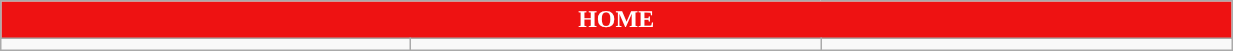<table class="wikitable collapsible collapsed" style="width:65%">
<tr>
<th colspan=6 ! style="color:white; background:#EE1212">HOME</th>
</tr>
<tr>
<td></td>
<td></td>
<td></td>
</tr>
</table>
